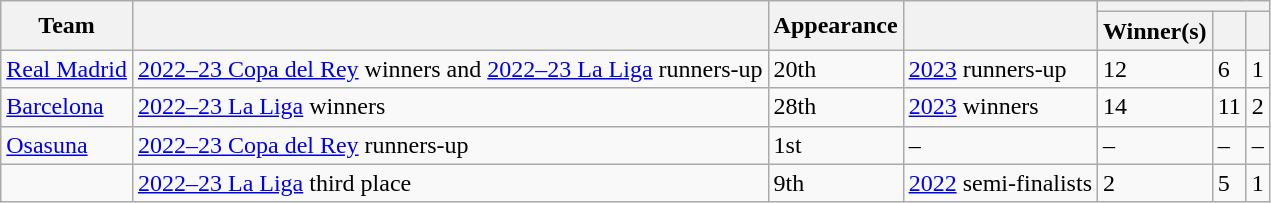<table class="wikitable">
<tr>
<th rowspan="2">Team</th>
<th rowspan="2"></th>
<th rowspan="2">Appearance</th>
<th rowspan="2"></th>
<th colspan="3"></th>
</tr>
<tr>
<th>Winner(s)</th>
<th></th>
<th></th>
</tr>
<tr>
<td><a href='#'>Real Madrid</a></td>
<td><a href='#'>2022–23 Copa del Rey</a> winners and <a href='#'>2022–23 La Liga</a> runners-up</td>
<td>20th</td>
<td><a href='#'>2023</a> runners-up</td>
<td>12</td>
<td>6</td>
<td>1</td>
</tr>
<tr>
<td><a href='#'>Barcelona</a></td>
<td><a href='#'>2022–23 La Liga</a> winners</td>
<td>28th</td>
<td><a href='#'>2023</a> winners</td>
<td>14</td>
<td>11</td>
<td>2</td>
</tr>
<tr>
<td><a href='#'>Osasuna</a></td>
<td><a href='#'>2022–23 Copa del Rey</a> runners-up</td>
<td>1st</td>
<td>–</td>
<td>–</td>
<td>–</td>
<td>–</td>
</tr>
<tr>
<td></td>
<td><a href='#'>2022–23 La Liga</a> third place</td>
<td>9th</td>
<td><a href='#'>2022</a> semi-finalists</td>
<td>2</td>
<td>5</td>
<td>1</td>
</tr>
</table>
